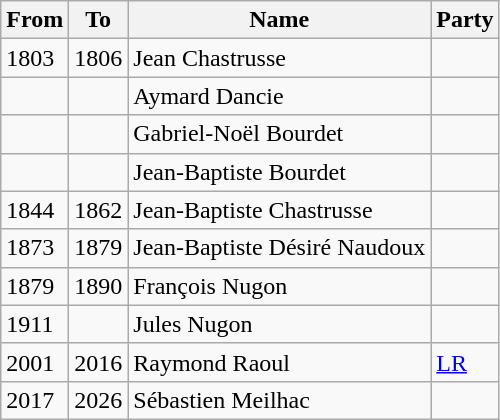<table class="wikitable">
<tr>
<th>From</th>
<th>To</th>
<th>Name</th>
<th>Party</th>
</tr>
<tr>
<td>1803</td>
<td>1806</td>
<td>Jean Chastrusse</td>
<td></td>
</tr>
<tr>
<td></td>
<td></td>
<td>Aymard Dancie</td>
<td></td>
</tr>
<tr>
<td></td>
<td></td>
<td>Gabriel-Noël Bourdet</td>
<td></td>
</tr>
<tr>
<td></td>
<td></td>
<td>Jean-Baptiste Bourdet</td>
<td></td>
</tr>
<tr>
<td>1844</td>
<td>1862</td>
<td>Jean-Baptiste Chastrusse</td>
<td></td>
</tr>
<tr>
<td>1873</td>
<td>1879</td>
<td>Jean-Baptiste Désiré Naudoux</td>
<td></td>
</tr>
<tr>
<td>1879</td>
<td>1890</td>
<td>François Nugon</td>
<td></td>
</tr>
<tr>
<td>1911</td>
<td></td>
<td>Jules Nugon</td>
<td></td>
</tr>
<tr>
<td>2001</td>
<td>2016</td>
<td>Raymond Raoul</td>
<td><a href='#'>LR</a></td>
</tr>
<tr>
<td>2017</td>
<td>2026</td>
<td>Sébastien Meilhac</td>
<td></td>
</tr>
</table>
